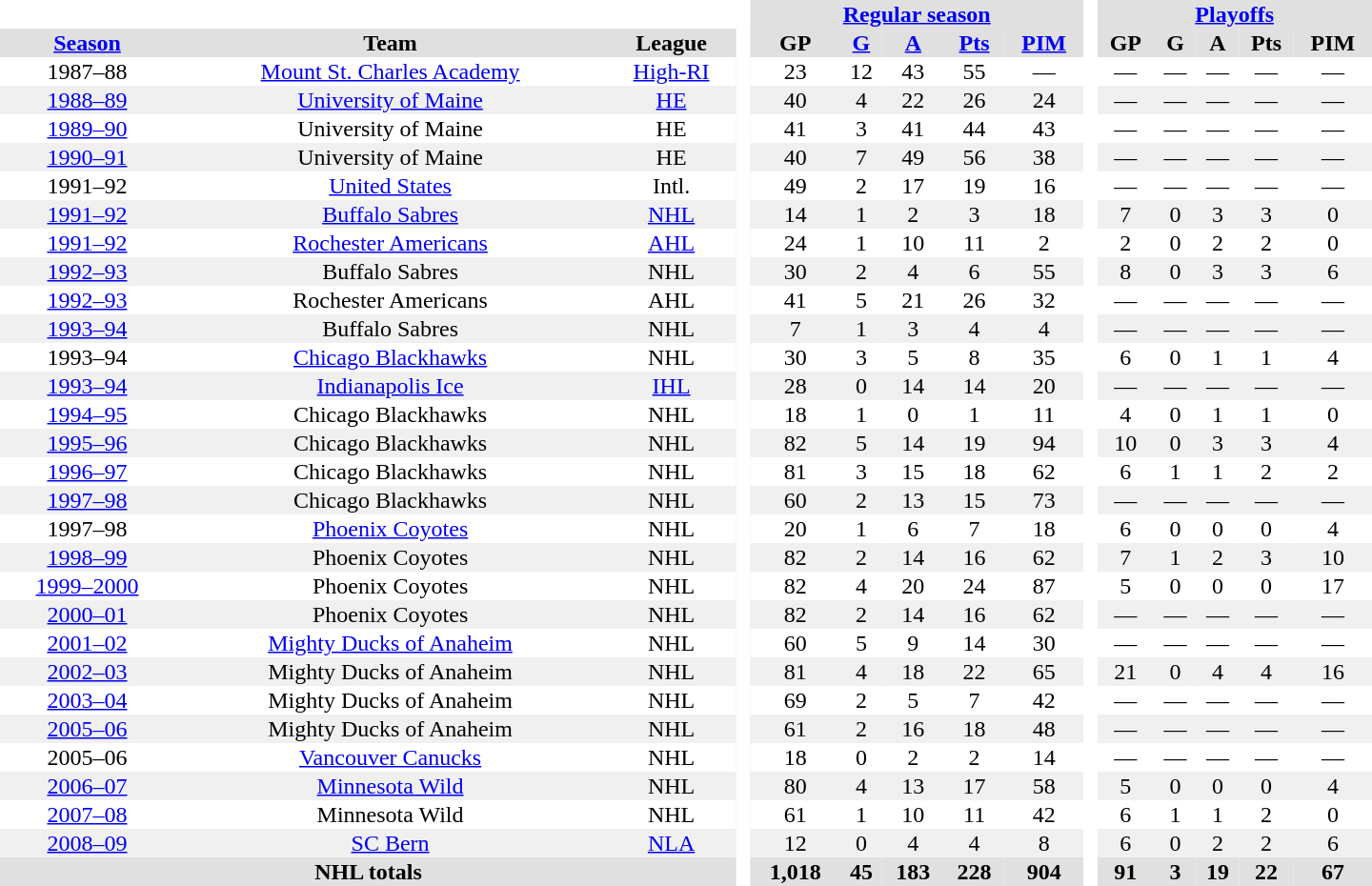<table border="0" cellpadding="1" cellspacing="0" style="text-align:center; width:60em">
<tr bgcolor="#e0e0e0">
<th colspan="3" bgcolor="#ffffff"> </th>
<th rowspan="99" bgcolor="#ffffff"> </th>
<th colspan="5"><a href='#'>Regular season</a></th>
<th rowspan="99" bgcolor="#ffffff"> </th>
<th colspan="5"><a href='#'>Playoffs</a></th>
</tr>
<tr bgcolor="#e0e0e0">
<th><a href='#'>Season</a></th>
<th>Team</th>
<th>League</th>
<th>GP</th>
<th><a href='#'>G</a></th>
<th><a href='#'>A</a></th>
<th><a href='#'>Pts</a></th>
<th><a href='#'>PIM</a></th>
<th>GP</th>
<th>G</th>
<th>A</th>
<th>Pts</th>
<th>PIM</th>
</tr>
<tr>
<td>1987–88</td>
<td><a href='#'>Mount St. Charles Academy</a></td>
<td><a href='#'>High-RI</a></td>
<td>23</td>
<td>12</td>
<td>43</td>
<td>55</td>
<td>—</td>
<td>—</td>
<td>—</td>
<td>—</td>
<td>—</td>
<td>—</td>
</tr>
<tr bgcolor="#f0f0f0">
<td><a href='#'>1988–89</a></td>
<td><a href='#'>University of Maine</a></td>
<td><a href='#'>HE</a></td>
<td>40</td>
<td>4</td>
<td>22</td>
<td>26</td>
<td>24</td>
<td>—</td>
<td>—</td>
<td>—</td>
<td>—</td>
<td>—</td>
</tr>
<tr>
<td><a href='#'>1989–90</a></td>
<td>University of Maine</td>
<td>HE</td>
<td>41</td>
<td>3</td>
<td>41</td>
<td>44</td>
<td>43</td>
<td>—</td>
<td>—</td>
<td>—</td>
<td>—</td>
<td>—</td>
</tr>
<tr bgcolor="#f0f0f0">
<td><a href='#'>1990–91</a></td>
<td>University of Maine</td>
<td>HE</td>
<td>40</td>
<td>7</td>
<td>49</td>
<td>56</td>
<td>38</td>
<td>—</td>
<td>—</td>
<td>—</td>
<td>—</td>
<td>—</td>
</tr>
<tr>
<td>1991–92</td>
<td><a href='#'>United States</a></td>
<td>Intl.</td>
<td>49</td>
<td>2</td>
<td>17</td>
<td>19</td>
<td>16</td>
<td>—</td>
<td>—</td>
<td>—</td>
<td>—</td>
<td>—</td>
</tr>
<tr bgcolor="#f0f0f0">
<td><a href='#'>1991–92</a></td>
<td><a href='#'>Buffalo Sabres</a></td>
<td><a href='#'>NHL</a></td>
<td>14</td>
<td>1</td>
<td>2</td>
<td>3</td>
<td>18</td>
<td>7</td>
<td>0</td>
<td>3</td>
<td>3</td>
<td>0</td>
</tr>
<tr>
<td><a href='#'>1991–92</a></td>
<td><a href='#'>Rochester Americans</a></td>
<td><a href='#'>AHL</a></td>
<td>24</td>
<td>1</td>
<td>10</td>
<td>11</td>
<td>2</td>
<td>2</td>
<td>0</td>
<td>2</td>
<td>2</td>
<td>0</td>
</tr>
<tr bgcolor="#f0f0f0">
<td><a href='#'>1992–93</a></td>
<td>Buffalo Sabres</td>
<td>NHL</td>
<td>30</td>
<td>2</td>
<td>4</td>
<td>6</td>
<td>55</td>
<td>8</td>
<td>0</td>
<td>3</td>
<td>3</td>
<td>6</td>
</tr>
<tr>
<td><a href='#'>1992–93</a></td>
<td>Rochester Americans</td>
<td>AHL</td>
<td>41</td>
<td>5</td>
<td>21</td>
<td>26</td>
<td>32</td>
<td>—</td>
<td>—</td>
<td>—</td>
<td>—</td>
<td>—</td>
</tr>
<tr bgcolor="#f0f0f0">
<td><a href='#'>1993–94</a></td>
<td>Buffalo Sabres</td>
<td>NHL</td>
<td>7</td>
<td>1</td>
<td>3</td>
<td>4</td>
<td>4</td>
<td>—</td>
<td>—</td>
<td>—</td>
<td>—</td>
<td>—</td>
</tr>
<tr>
<td>1993–94</td>
<td><a href='#'>Chicago Blackhawks</a></td>
<td>NHL</td>
<td>30</td>
<td>3</td>
<td>5</td>
<td>8</td>
<td>35</td>
<td>6</td>
<td>0</td>
<td>1</td>
<td>1</td>
<td>4</td>
</tr>
<tr bgcolor="#f0f0f0">
<td><a href='#'>1993–94</a></td>
<td><a href='#'>Indianapolis Ice</a></td>
<td><a href='#'>IHL</a></td>
<td>28</td>
<td>0</td>
<td>14</td>
<td>14</td>
<td>20</td>
<td>—</td>
<td>—</td>
<td>—</td>
<td>—</td>
<td>—</td>
</tr>
<tr>
<td><a href='#'>1994–95</a></td>
<td>Chicago Blackhawks</td>
<td>NHL</td>
<td>18</td>
<td>1</td>
<td>0</td>
<td>1</td>
<td>11</td>
<td>4</td>
<td>0</td>
<td>1</td>
<td>1</td>
<td>0</td>
</tr>
<tr bgcolor="#f0f0f0">
<td><a href='#'>1995–96</a></td>
<td>Chicago Blackhawks</td>
<td>NHL</td>
<td>82</td>
<td>5</td>
<td>14</td>
<td>19</td>
<td>94</td>
<td>10</td>
<td>0</td>
<td>3</td>
<td>3</td>
<td>4</td>
</tr>
<tr>
<td><a href='#'>1996–97</a></td>
<td>Chicago Blackhawks</td>
<td>NHL</td>
<td>81</td>
<td>3</td>
<td>15</td>
<td>18</td>
<td>62</td>
<td>6</td>
<td>1</td>
<td>1</td>
<td>2</td>
<td>2</td>
</tr>
<tr bgcolor="#f0f0f0">
<td><a href='#'>1997–98</a></td>
<td>Chicago Blackhawks</td>
<td>NHL</td>
<td>60</td>
<td>2</td>
<td>13</td>
<td>15</td>
<td>73</td>
<td>—</td>
<td>—</td>
<td>—</td>
<td>—</td>
<td>—</td>
</tr>
<tr>
<td>1997–98</td>
<td><a href='#'>Phoenix Coyotes</a></td>
<td>NHL</td>
<td>20</td>
<td>1</td>
<td>6</td>
<td>7</td>
<td>18</td>
<td>6</td>
<td>0</td>
<td>0</td>
<td>0</td>
<td>4</td>
</tr>
<tr bgcolor="#f0f0f0">
<td><a href='#'>1998–99</a></td>
<td>Phoenix Coyotes</td>
<td>NHL</td>
<td>82</td>
<td>2</td>
<td>14</td>
<td>16</td>
<td>62</td>
<td>7</td>
<td>1</td>
<td>2</td>
<td>3</td>
<td>10</td>
</tr>
<tr>
<td><a href='#'>1999–2000</a></td>
<td>Phoenix Coyotes</td>
<td>NHL</td>
<td>82</td>
<td>4</td>
<td>20</td>
<td>24</td>
<td>87</td>
<td>5</td>
<td>0</td>
<td>0</td>
<td>0</td>
<td>17</td>
</tr>
<tr bgcolor="#f0f0f0">
<td><a href='#'>2000–01</a></td>
<td>Phoenix Coyotes</td>
<td>NHL</td>
<td>82</td>
<td>2</td>
<td>14</td>
<td>16</td>
<td>62</td>
<td>—</td>
<td>—</td>
<td>—</td>
<td>—</td>
<td>—</td>
</tr>
<tr>
<td><a href='#'>2001–02</a></td>
<td><a href='#'>Mighty Ducks of Anaheim</a></td>
<td>NHL</td>
<td>60</td>
<td>5</td>
<td>9</td>
<td>14</td>
<td>30</td>
<td>—</td>
<td>—</td>
<td>—</td>
<td>—</td>
<td>—</td>
</tr>
<tr bgcolor="#f0f0f0">
<td><a href='#'>2002–03</a></td>
<td>Mighty Ducks of Anaheim</td>
<td>NHL</td>
<td>81</td>
<td>4</td>
<td>18</td>
<td>22</td>
<td>65</td>
<td>21</td>
<td>0</td>
<td>4</td>
<td>4</td>
<td>16</td>
</tr>
<tr>
<td><a href='#'>2003–04</a></td>
<td>Mighty Ducks of Anaheim</td>
<td>NHL</td>
<td>69</td>
<td>2</td>
<td>5</td>
<td>7</td>
<td>42</td>
<td>—</td>
<td>—</td>
<td>—</td>
<td>—</td>
<td>—</td>
</tr>
<tr bgcolor="#f0f0f0">
<td><a href='#'>2005–06</a></td>
<td>Mighty Ducks of Anaheim</td>
<td>NHL</td>
<td>61</td>
<td>2</td>
<td>16</td>
<td>18</td>
<td>48</td>
<td>—</td>
<td>—</td>
<td>—</td>
<td>—</td>
<td>—</td>
</tr>
<tr>
<td>2005–06</td>
<td><a href='#'>Vancouver Canucks</a></td>
<td>NHL</td>
<td>18</td>
<td>0</td>
<td>2</td>
<td>2</td>
<td>14</td>
<td>—</td>
<td>—</td>
<td>—</td>
<td>—</td>
<td>—</td>
</tr>
<tr bgcolor="#f0f0f0">
<td><a href='#'>2006–07</a></td>
<td><a href='#'>Minnesota Wild</a></td>
<td>NHL</td>
<td>80</td>
<td>4</td>
<td>13</td>
<td>17</td>
<td>58</td>
<td>5</td>
<td>0</td>
<td>0</td>
<td>0</td>
<td>4</td>
</tr>
<tr>
<td><a href='#'>2007–08</a></td>
<td>Minnesota Wild</td>
<td>NHL</td>
<td>61</td>
<td>1</td>
<td>10</td>
<td>11</td>
<td>42</td>
<td>6</td>
<td>1</td>
<td>1</td>
<td>2</td>
<td>0</td>
</tr>
<tr bgcolor="#f0f0f0">
<td><a href='#'>2008–09</a></td>
<td><a href='#'>SC Bern</a></td>
<td><a href='#'>NLA</a></td>
<td>12</td>
<td>0</td>
<td>4</td>
<td>4</td>
<td>8</td>
<td>6</td>
<td>0</td>
<td>2</td>
<td>2</td>
<td>6</td>
</tr>
<tr bgcolor="#e0e0e0">
<th colspan="3">NHL totals</th>
<th>1,018</th>
<th>45</th>
<th>183</th>
<th>228</th>
<th>904</th>
<th>91</th>
<th>3</th>
<th>19</th>
<th>22</th>
<th>67</th>
</tr>
</table>
